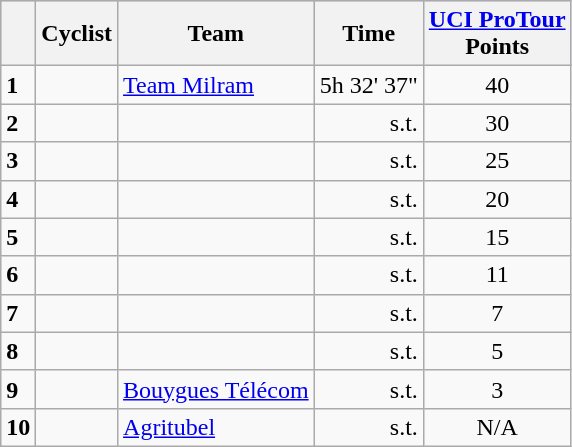<table class="wikitable">
<tr style="background:#ccccff;">
<th></th>
<th>Cyclist</th>
<th>Team</th>
<th>Time</th>
<th><a href='#'>UCI ProTour</a><br>Points</th>
</tr>
<tr>
<td><strong>1</strong></td>
<td></td>
<td><a href='#'>Team Milram</a></td>
<td align=right>5h 32' 37"</td>
<td align="center">40</td>
</tr>
<tr>
<td><strong>2</strong></td>
<td></td>
<td></td>
<td align=right>s.t.</td>
<td align="center">30</td>
</tr>
<tr>
<td><strong>3</strong></td>
<td></td>
<td></td>
<td align=right>s.t.</td>
<td align="center">25</td>
</tr>
<tr>
<td><strong>4</strong></td>
<td></td>
<td></td>
<td align=right>s.t.</td>
<td align="center">20</td>
</tr>
<tr>
<td><strong>5</strong></td>
<td></td>
<td></td>
<td align=right>s.t.</td>
<td align="center">15</td>
</tr>
<tr>
<td><strong>6</strong></td>
<td></td>
<td></td>
<td align=right>s.t.</td>
<td align="center">11</td>
</tr>
<tr>
<td><strong>7</strong></td>
<td></td>
<td></td>
<td align=right>s.t.</td>
<td align="center">7</td>
</tr>
<tr>
<td><strong>8</strong></td>
<td></td>
<td></td>
<td align=right>s.t.</td>
<td align="center">5</td>
</tr>
<tr>
<td><strong>9</strong></td>
<td></td>
<td><a href='#'>Bouygues Télécom</a></td>
<td align=right>s.t.</td>
<td align="center">3</td>
</tr>
<tr>
<td><strong>10</strong></td>
<td></td>
<td><a href='#'>Agritubel</a></td>
<td align=right>s.t.</td>
<td align="center">N/A</td>
</tr>
</table>
